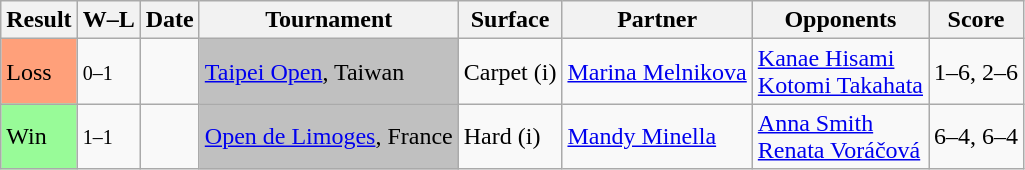<table class="sortable wikitable">
<tr>
<th>Result</th>
<th class=unsortable>W–L</th>
<th>Date</th>
<th>Tournament</th>
<th>Surface</th>
<th>Partner</th>
<th>Opponents</th>
<th class=unsortable>Score</th>
</tr>
<tr>
<td style=background:#ffa07a>Loss</td>
<td><small>0–1</small></td>
<td><a href='#'></a></td>
<td bgcolor=silver><a href='#'>Taipei Open</a>, Taiwan</td>
<td>Carpet (i)</td>
<td> <a href='#'>Marina Melnikova</a></td>
<td> <a href='#'>Kanae Hisami</a> <br>  <a href='#'>Kotomi Takahata</a></td>
<td>1–6, 2–6</td>
</tr>
<tr>
<td style=background:#98fb98>Win</td>
<td><small>1–1</small></td>
<td><a href='#'></a></td>
<td style=background:silver><a href='#'>Open de Limoges</a>, France</td>
<td>Hard (i)</td>
<td> <a href='#'>Mandy Minella</a></td>
<td> <a href='#'>Anna Smith</a> <br>  <a href='#'>Renata Voráčová</a></td>
<td>6–4, 6–4</td>
</tr>
</table>
